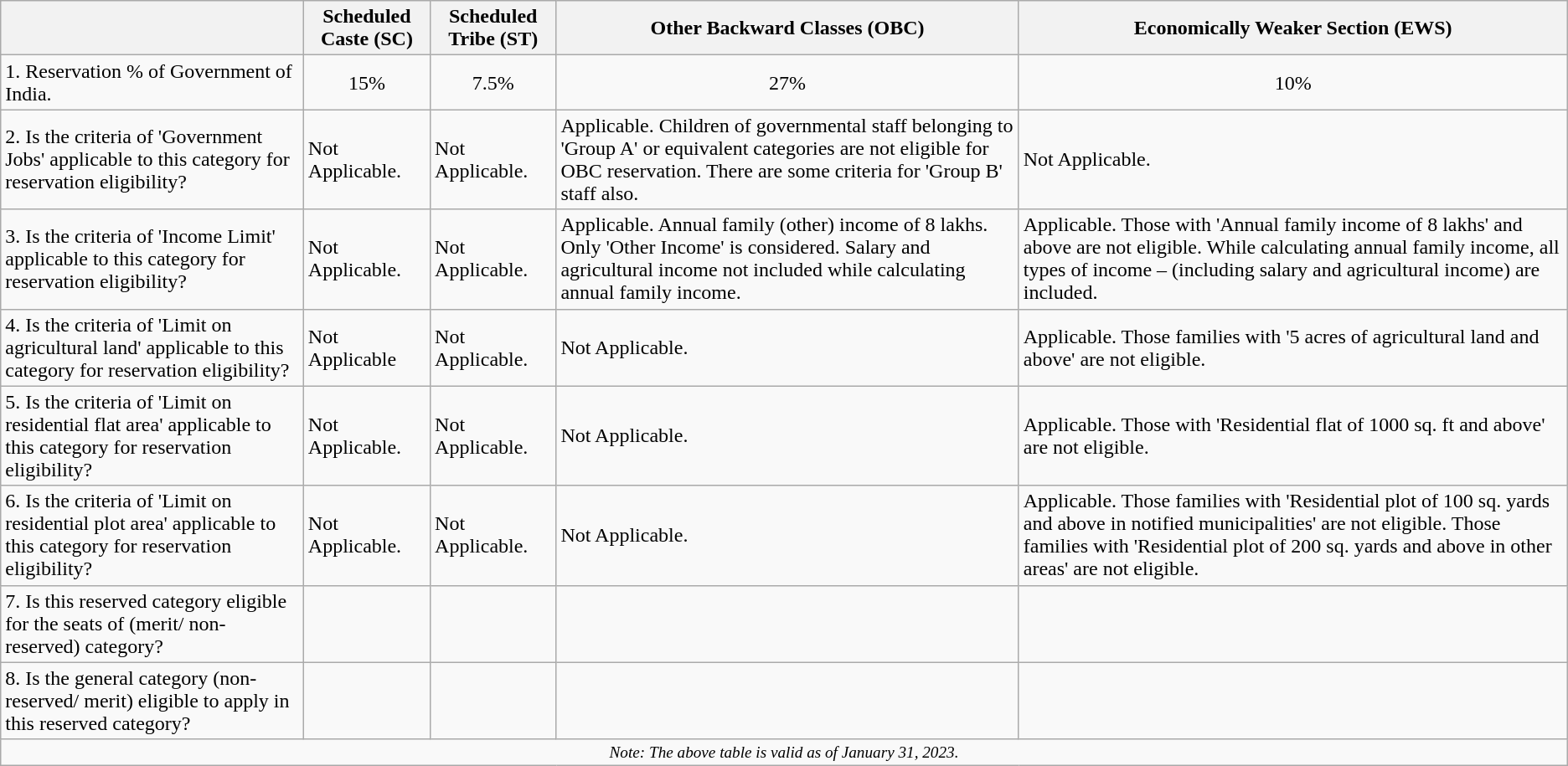<table class="wikitable">
<tr>
<th></th>
<th>Scheduled Caste (SC)</th>
<th>Scheduled Tribe (ST)</th>
<th>Other Backward Classes (OBC)</th>
<th>Economically Weaker Section (EWS)</th>
</tr>
<tr>
<td>1. Reservation % of Government of India.</td>
<td style="text-align:center">15%</td>
<td style="text-align:center">7.5%</td>
<td style="text-align:center">27%</td>
<td style="text-align:center">10%</td>
</tr>
<tr>
<td>2. Is the criteria of 'Government Jobs' applicable to this category for reservation eligibility?</td>
<td>Not Applicable.</td>
<td>Not Applicable.</td>
<td>Applicable. Children of governmental staff belonging to 'Group A' or equivalent categories are not eligible for OBC reservation. There are some criteria for 'Group B' staff also.</td>
<td>Not Applicable.</td>
</tr>
<tr>
<td>3. Is the criteria of 'Income Limit' applicable to this category for reservation eligibility?</td>
<td>Not Applicable.</td>
<td>Not Applicable.</td>
<td>Applicable. Annual family (other) income of 8 lakhs. Only 'Other Income' is considered. Salary and agricultural income not included while calculating annual family income.</td>
<td>Applicable. Those with 'Annual family income of 8 lakhs' and above are not eligible. While calculating annual family income, all types of income – (including salary and agricultural income) are included.</td>
</tr>
<tr>
<td>4. Is the criteria of 'Limit on agricultural land' applicable to this category for reservation eligibility?</td>
<td>Not Applicable</td>
<td>Not Applicable.</td>
<td>Not Applicable.</td>
<td>Applicable. Those families with '5 acres of agricultural land and above' are not eligible.</td>
</tr>
<tr>
<td>5. Is the criteria of 'Limit on residential flat area' applicable to this category for reservation eligibility?</td>
<td>Not Applicable.</td>
<td>Not Applicable.</td>
<td>Not Applicable.</td>
<td>Applicable. Those with 'Residential flat of 1000 sq. ft and above' are not eligible.</td>
</tr>
<tr>
<td>6. Is the criteria of 'Limit on residential plot area' applicable to this category for reservation eligibility?</td>
<td>Not Applicable.</td>
<td>Not Applicable.</td>
<td>Not Applicable.</td>
<td>Applicable. Those families with 'Residential plot of 100 sq. yards and above in notified municipalities' are not eligible. Those families with 'Residential plot of 200 sq. yards and above in other areas' are not eligible.</td>
</tr>
<tr>
<td>7. Is this reserved category eligible for the seats of (merit/ non-reserved) category?</td>
<td></td>
<td></td>
<td></td>
<td></td>
</tr>
<tr>
<td>8. Is the general category (non-reserved/ merit) eligible to apply in this reserved category?</td>
<td></td>
<td></td>
<td></td>
<td></td>
</tr>
<tr>
<td colspan="5"  style="text-align:center; font-size: 80%; font-style: italic;">Note: The above table is valid as of January 31, 2023.</td>
</tr>
</table>
